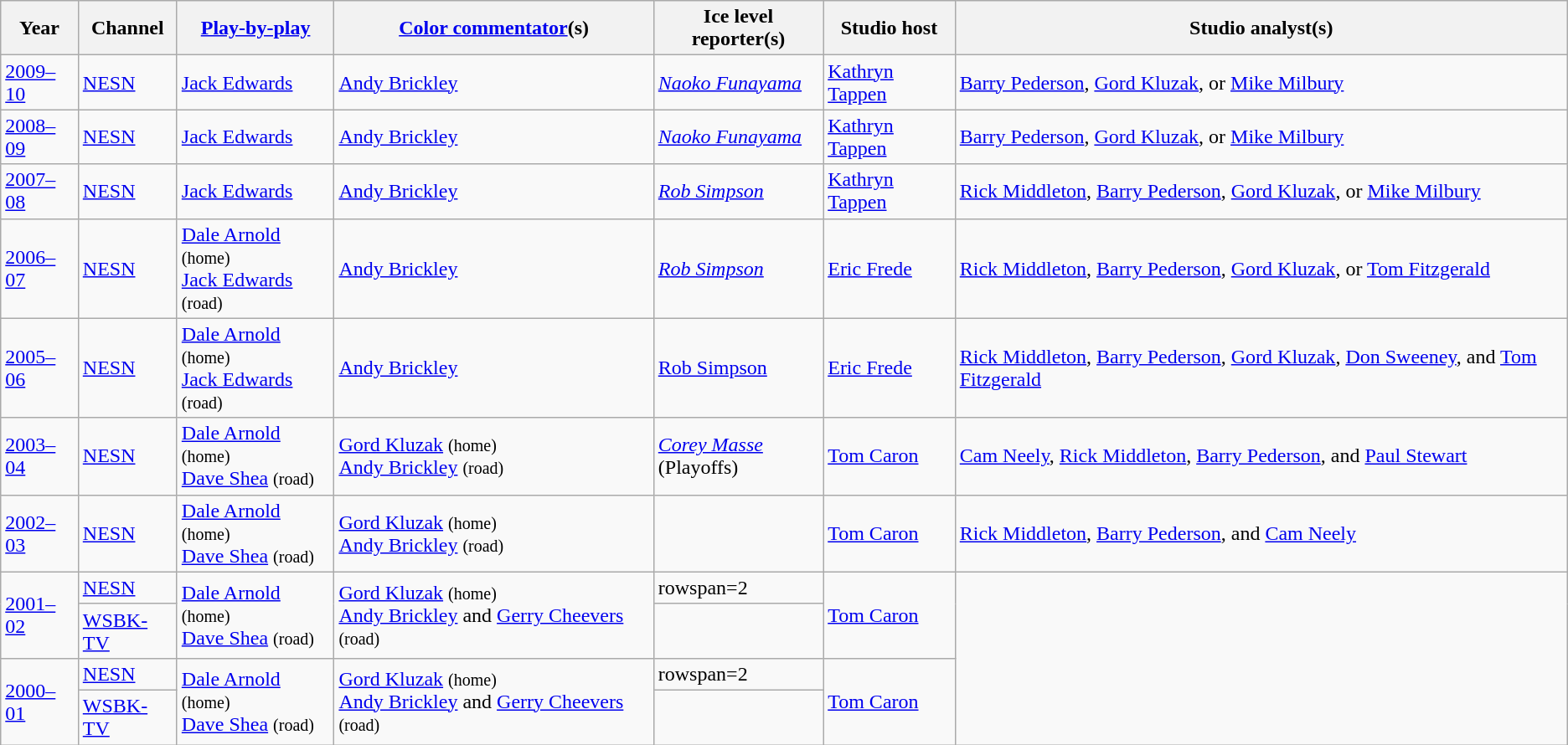<table class="wikitable">
<tr>
<th>Year</th>
<th>Channel</th>
<th><a href='#'>Play-by-play</a></th>
<th><a href='#'>Color commentator</a>(s)</th>
<th>Ice level reporter(s)</th>
<th>Studio host</th>
<th>Studio analyst(s)</th>
</tr>
<tr>
<td><a href='#'>2009–10</a></td>
<td><a href='#'>NESN</a></td>
<td><a href='#'>Jack Edwards</a></td>
<td><a href='#'>Andy Brickley</a></td>
<td><em><a href='#'>Naoko Funayama</a></em></td>
<td><a href='#'>Kathryn Tappen</a></td>
<td><a href='#'>Barry Pederson</a>, <a href='#'>Gord Kluzak</a>, or <a href='#'>Mike Milbury</a></td>
</tr>
<tr>
<td><a href='#'>2008–09</a></td>
<td><a href='#'>NESN</a></td>
<td><a href='#'>Jack Edwards</a></td>
<td><a href='#'>Andy Brickley</a></td>
<td><em><a href='#'>Naoko Funayama</a></em></td>
<td><a href='#'>Kathryn Tappen</a></td>
<td><a href='#'>Barry Pederson</a>, <a href='#'>Gord Kluzak</a>, or <a href='#'>Mike Milbury</a></td>
</tr>
<tr>
<td><a href='#'>2007–08</a></td>
<td><a href='#'>NESN</a></td>
<td><a href='#'>Jack Edwards</a></td>
<td><a href='#'>Andy Brickley</a></td>
<td><em><a href='#'>Rob Simpson</a></em></td>
<td><a href='#'>Kathryn Tappen</a></td>
<td><a href='#'>Rick Middleton</a>, <a href='#'>Barry Pederson</a>, <a href='#'>Gord Kluzak</a>, or <a href='#'>Mike Milbury</a></td>
</tr>
<tr>
<td><a href='#'>2006–07</a></td>
<td><a href='#'>NESN</a></td>
<td><a href='#'>Dale Arnold</a> <small>(home)</small><br><a href='#'>Jack Edwards</a> <small>(road)</small></td>
<td><a href='#'>Andy Brickley</a></td>
<td><em><a href='#'>Rob Simpson</a></em></td>
<td><a href='#'>Eric Frede</a></td>
<td><a href='#'>Rick Middleton</a>, <a href='#'>Barry Pederson</a>, <a href='#'>Gord Kluzak</a>, or <a href='#'>Tom Fitzgerald</a></td>
</tr>
<tr>
<td><a href='#'>2005–06</a></td>
<td><a href='#'>NESN</a></td>
<td><a href='#'>Dale Arnold</a> <small>(home)</small><br><a href='#'>Jack Edwards</a> <small>(road)</small></td>
<td><a href='#'>Andy Brickley</a></td>
<td><a href='#'>Rob Simpson</a></td>
<td><a href='#'>Eric Frede</a></td>
<td><a href='#'>Rick Middleton</a>, <a href='#'>Barry Pederson</a>, <a href='#'>Gord Kluzak</a>, <a href='#'>Don Sweeney</a>, and <a href='#'>Tom Fitzgerald</a></td>
</tr>
<tr>
<td><a href='#'>2003–04</a></td>
<td><a href='#'>NESN</a></td>
<td><a href='#'>Dale Arnold</a> <small>(home)</small><br><a href='#'>Dave Shea</a> <small>(road)</small></td>
<td><a href='#'>Gord Kluzak</a> <small>(home)</small><br><a href='#'>Andy Brickley</a> <small>(road)</small></td>
<td><em><a href='#'>Corey Masse</a></em><br>(Playoffs)</td>
<td><a href='#'>Tom Caron</a></td>
<td><a href='#'>Cam Neely</a>, <a href='#'>Rick Middleton</a>, <a href='#'>Barry Pederson</a>, and <a href='#'>Paul Stewart</a></td>
</tr>
<tr>
<td><a href='#'>2002–03</a></td>
<td><a href='#'>NESN</a></td>
<td><a href='#'>Dale Arnold</a> <small>(home)</small><br><a href='#'>Dave Shea</a> <small>(road)</small></td>
<td><a href='#'>Gord Kluzak</a> <small>(home)</small><br><a href='#'>Andy Brickley</a> <small>(road)</small></td>
<td></td>
<td><a href='#'>Tom Caron</a></td>
<td><a href='#'>Rick Middleton</a>, <a href='#'>Barry Pederson</a>, and <a href='#'>Cam Neely</a></td>
</tr>
<tr>
<td rowspan=2><a href='#'>2001–02</a></td>
<td><a href='#'>NESN</a></td>
<td rowspan=2><a href='#'>Dale Arnold</a> <small>(home)</small><br><a href='#'>Dave Shea</a> <small>(road)</small></td>
<td rowspan=2><a href='#'>Gord Kluzak</a> <small>(home)</small><br><a href='#'>Andy Brickley</a> and <a href='#'>Gerry Cheevers</a> <small>(road)</small></td>
<td>rowspan=2 </td>
<td rowspan=2><a href='#'>Tom Caron</a></td>
</tr>
<tr>
<td><a href='#'>WSBK-TV</a></td>
</tr>
<tr>
<td rowspan=2><a href='#'>2000–01</a></td>
<td><a href='#'>NESN</a></td>
<td rowspan=2><a href='#'>Dale Arnold</a> <small>(home)</small><br><a href='#'>Dave Shea</a> <small>(road)</small></td>
<td rowspan=2><a href='#'>Gord Kluzak</a> <small>(home)</small><br><a href='#'>Andy Brickley</a> and <a href='#'>Gerry Cheevers</a> <small>(road)</small></td>
<td>rowspan=2 </td>
<td rowspan=2><a href='#'>Tom Caron</a></td>
</tr>
<tr>
<td><a href='#'>WSBK-TV</a></td>
</tr>
</table>
